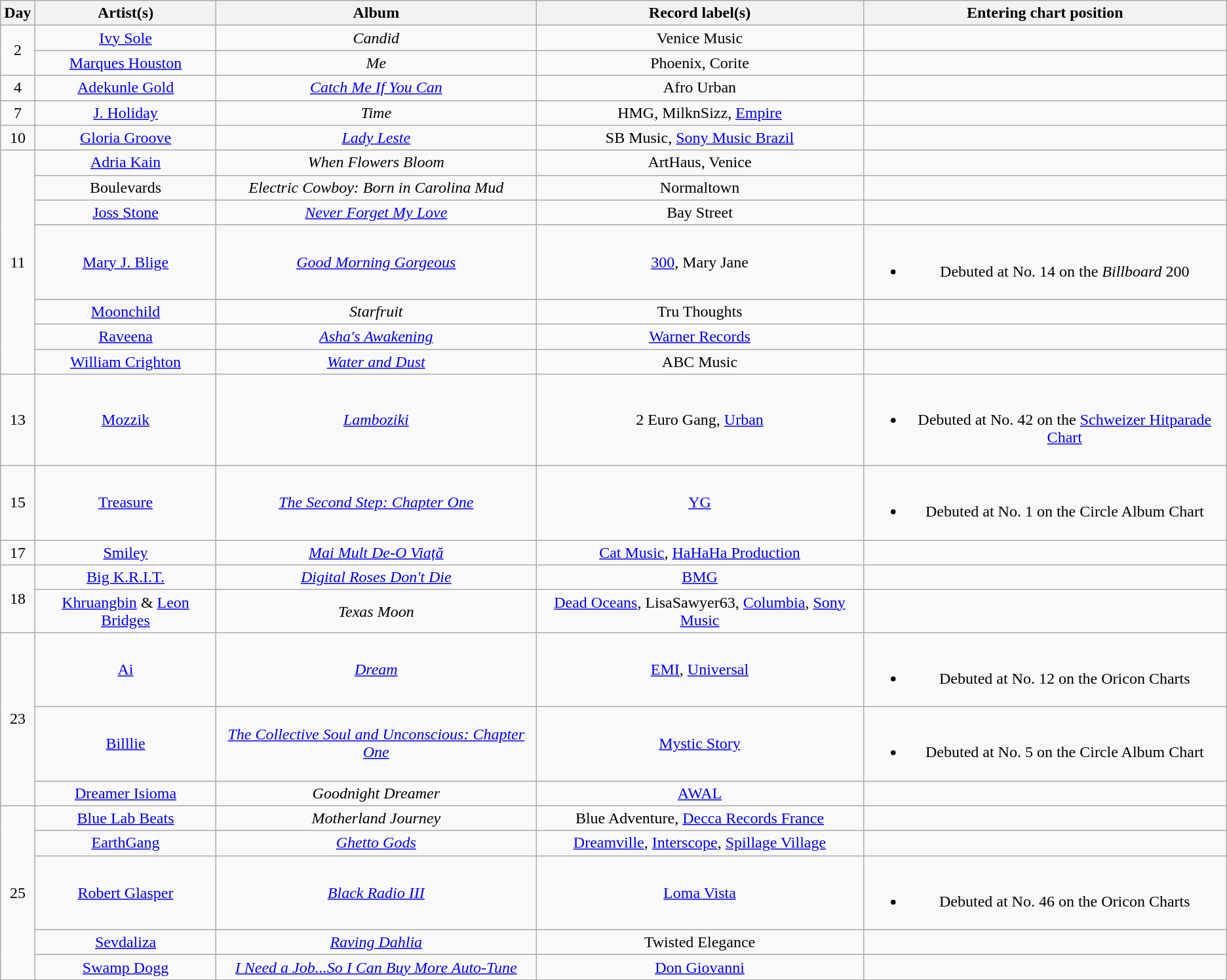<table class="wikitable" style="text-align:center;">
<tr>
<th scope="col">Day</th>
<th scope="col">Artist(s)</th>
<th scope="col">Album</th>
<th scope="col">Record label(s)</th>
<th scope="col">Entering chart position</th>
</tr>
<tr>
<td rowspan="2">2</td>
<td><a href='#'>Ivy Sole</a></td>
<td><em>Candid</em></td>
<td>Venice Music</td>
<td></td>
</tr>
<tr>
<td><a href='#'>Marques Houston</a></td>
<td><em>Me</em></td>
<td>Phoenix, Corite</td>
<td></td>
</tr>
<tr>
<td>4</td>
<td><a href='#'>Adekunle Gold</a></td>
<td><em><a href='#'>Catch Me If You Can</a></em></td>
<td>Afro Urban</td>
<td></td>
</tr>
<tr>
<td>7</td>
<td><a href='#'>J. Holiday</a></td>
<td><em>Time</em></td>
<td>HMG, MilknSizz, <a href='#'>Empire</a></td>
<td></td>
</tr>
<tr>
<td>10</td>
<td><a href='#'>Gloria Groove</a></td>
<td><em><a href='#'>Lady Leste</a></em></td>
<td>SB Music, <a href='#'>Sony Music Brazil</a></td>
<td></td>
</tr>
<tr>
<td rowspan="7">11</td>
<td><a href='#'>Adria Kain</a></td>
<td><em>When Flowers Bloom</em></td>
<td>ArtHaus, Venice</td>
<td></td>
</tr>
<tr>
<td>Boulevards</td>
<td><em>Electric Cowboy: Born in Carolina Mud</em></td>
<td>Normaltown</td>
<td></td>
</tr>
<tr>
<td><a href='#'>Joss Stone</a></td>
<td><em><a href='#'>Never Forget My Love</a></em></td>
<td>Bay Street</td>
<td></td>
</tr>
<tr>
<td><a href='#'>Mary J. Blige</a></td>
<td><em><a href='#'>Good Morning Gorgeous</a></em></td>
<td><a href='#'>300</a>, Mary Jane</td>
<td><br><ul><li>Debuted at No. 14 on the <em>Billboard</em> 200</li></ul></td>
</tr>
<tr>
<td><a href='#'>Moonchild</a></td>
<td><em>Starfruit</em></td>
<td>Tru Thoughts</td>
<td></td>
</tr>
<tr>
<td><a href='#'>Raveena</a></td>
<td><em><a href='#'>Asha's Awakening</a></em></td>
<td><a href='#'>Warner Records</a></td>
<td></td>
</tr>
<tr>
<td><a href='#'>William Crighton</a></td>
<td><em><a href='#'>Water and Dust</a></em></td>
<td>ABC Music</td>
<td></td>
</tr>
<tr>
<td>13</td>
<td><a href='#'>Mozzik</a></td>
<td><em><a href='#'>Lamboziki</a></em></td>
<td>2 Euro Gang, <a href='#'>Urban</a></td>
<td><br><ul><li>Debuted at No. 42 on the <a href='#'>Schweizer Hitparade Chart</a></li></ul></td>
</tr>
<tr>
<td>15</td>
<td><a href='#'>Treasure</a></td>
<td><em><a href='#'>The Second Step: Chapter One</a></em></td>
<td><a href='#'>YG</a></td>
<td><br><ul><li>Debuted at No. 1 on the Circle Album Chart</li></ul></td>
</tr>
<tr>
<td>17</td>
<td><a href='#'>Smiley</a></td>
<td><em><a href='#'>Mai Mult De-O Viață</a></em></td>
<td><a href='#'>Cat Music</a>, <a href='#'>HaHaHa Production</a></td>
<td></td>
</tr>
<tr>
<td rowspan="2">18</td>
<td><a href='#'>Big K.R.I.T.</a></td>
<td><em><a href='#'>Digital Roses Don't Die</a></em></td>
<td><a href='#'>BMG</a></td>
<td></td>
</tr>
<tr>
<td><a href='#'>Khruangbin</a> & <a href='#'>Leon Bridges</a></td>
<td><em>Texas Moon</em></td>
<td><a href='#'>Dead Oceans</a>, LisaSawyer63, <a href='#'>Columbia</a>, <a href='#'>Sony Music</a></td>
<td></td>
</tr>
<tr>
<td rowspan="3">23</td>
<td><a href='#'>Ai</a></td>
<td><em><a href='#'>Dream</a></em></td>
<td><a href='#'>EMI</a>, <a href='#'>Universal</a></td>
<td><br><ul><li>Debuted at No. 12 on the Oricon Charts</li></ul></td>
</tr>
<tr>
<td><a href='#'>Billlie</a></td>
<td><em><a href='#'>The Collective Soul and Unconscious: Chapter One</a></em></td>
<td><a href='#'>Mystic Story</a></td>
<td><br><ul><li>Debuted at No. 5 on the Circle Album Chart</li></ul></td>
</tr>
<tr>
<td><a href='#'>Dreamer Isioma</a></td>
<td><em>Goodnight Dreamer</em></td>
<td><a href='#'>AWAL</a></td>
<td></td>
</tr>
<tr>
<td rowspan="5">25</td>
<td><a href='#'>Blue Lab Beats</a></td>
<td><em>Motherland Journey</em></td>
<td>Blue Adventure, <a href='#'>Decca Records France</a></td>
<td></td>
</tr>
<tr>
<td><a href='#'>EarthGang</a></td>
<td><em><a href='#'>Ghetto Gods</a></em></td>
<td><a href='#'>Dreamville</a>, <a href='#'>Interscope</a>, <a href='#'>Spillage Village</a></td>
<td></td>
</tr>
<tr>
<td><a href='#'>Robert Glasper</a></td>
<td><em><a href='#'>Black Radio III</a></em></td>
<td><a href='#'>Loma Vista</a></td>
<td><br><ul><li>Debuted at No. 46 on the Oricon Charts</li></ul></td>
</tr>
<tr>
<td><a href='#'>Sevdaliza</a></td>
<td><em><a href='#'>Raving Dahlia</a></em></td>
<td>Twisted Elegance</td>
<td></td>
</tr>
<tr>
<td><a href='#'>Swamp Dogg</a></td>
<td><em><a href='#'>I Need a Job...So I Can Buy More Auto-Tune</a></em></td>
<td><a href='#'>Don Giovanni</a></td>
<td></td>
</tr>
<tr>
</tr>
</table>
